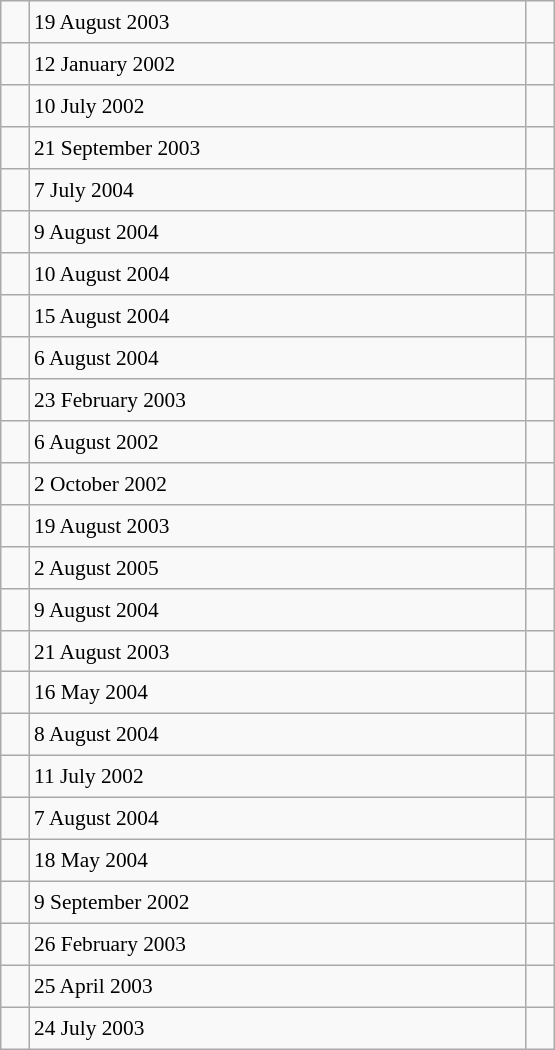<table class="wikitable" style="font-size: 89%; float: left; width: 26em; margin-right: 1em; height: 700px">
<tr>
<td></td>
<td>19 August 2003</td>
<td></td>
</tr>
<tr>
<td></td>
<td>12 January 2002</td>
<td></td>
</tr>
<tr>
<td></td>
<td>10 July 2002</td>
<td></td>
</tr>
<tr>
<td></td>
<td>21 September 2003</td>
<td></td>
</tr>
<tr>
<td></td>
<td>7 July 2004</td>
<td></td>
</tr>
<tr>
<td></td>
<td>9 August 2004</td>
<td></td>
</tr>
<tr>
<td></td>
<td>10 August 2004</td>
<td></td>
</tr>
<tr>
<td></td>
<td>15 August 2004</td>
<td></td>
</tr>
<tr>
<td></td>
<td>6 August 2004</td>
<td></td>
</tr>
<tr>
<td></td>
<td>23 February 2003</td>
<td></td>
</tr>
<tr>
<td></td>
<td>6 August 2002</td>
<td></td>
</tr>
<tr>
<td></td>
<td>2 October 2002</td>
<td></td>
</tr>
<tr>
<td></td>
<td>19 August 2003</td>
<td></td>
</tr>
<tr>
<td></td>
<td>2 August 2005</td>
<td></td>
</tr>
<tr>
<td></td>
<td>9 August 2004</td>
<td></td>
</tr>
<tr>
<td></td>
<td>21 August 2003</td>
<td></td>
</tr>
<tr>
<td></td>
<td>16 May 2004</td>
<td></td>
</tr>
<tr>
<td></td>
<td>8 August 2004</td>
<td></td>
</tr>
<tr>
<td></td>
<td>11 July 2002</td>
<td></td>
</tr>
<tr>
<td></td>
<td>7 August 2004</td>
<td></td>
</tr>
<tr>
<td></td>
<td>18 May 2004</td>
<td></td>
</tr>
<tr>
<td></td>
<td>9 September 2002</td>
<td></td>
</tr>
<tr>
<td></td>
<td>26 February 2003</td>
<td></td>
</tr>
<tr>
<td></td>
<td>25 April 2003</td>
<td></td>
</tr>
<tr>
<td></td>
<td>24 July 2003</td>
<td></td>
</tr>
</table>
